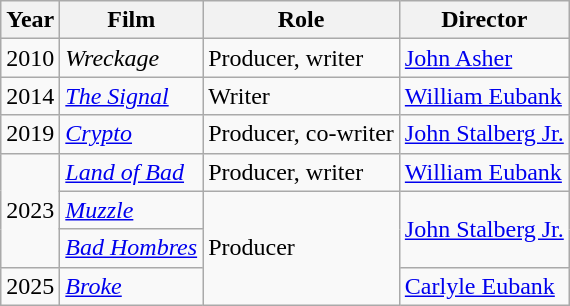<table class="wikitable sortable" style=text-align:left>
<tr>
<th scope="col">Year</th>
<th scope="col">Film</th>
<th scope="col">Role</th>
<th scope="col">Director</th>
</tr>
<tr>
<td>2010</td>
<td><em>Wreckage</em></td>
<td>Producer, writer</td>
<td><a href='#'>John Asher</a></td>
</tr>
<tr>
<td>2014</td>
<td><em><a href='#'>The Signal</a></em></td>
<td>Writer</td>
<td><a href='#'>William Eubank</a></td>
</tr>
<tr>
<td>2019</td>
<td><em><a href='#'>Crypto</a></em></td>
<td>Producer, co-writer</td>
<td><a href='#'>John Stalberg Jr.</a></td>
</tr>
<tr>
<td rowspan="3">2023</td>
<td><em><a href='#'>Land of Bad</a></em></td>
<td>Producer, writer</td>
<td><a href='#'>William Eubank</a></td>
</tr>
<tr>
<td><em><a href='#'>Muzzle</a></em></td>
<td rowspan="3">Producer</td>
<td rowspan="2"><a href='#'>John Stalberg Jr.</a></td>
</tr>
<tr>
<td><em><a href='#'>Bad Hombres</a></em></td>
</tr>
<tr>
<td>2025</td>
<td><em><a href='#'>Broke</a></em></td>
<td><a href='#'>Carlyle Eubank</a></td>
</tr>
</table>
